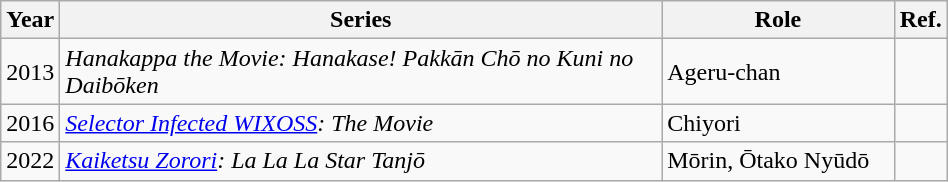<table class="wikitable" width="50%">
<tr>
<th scope="col" width=5%>Year</th>
<th scope="col" width=65%>Series</th>
<th scope="col" width=25%>Role</th>
<th scope="col" width=5%>Ref.</th>
</tr>
<tr>
<td>2013</td>
<td><em>Hanakappa the Movie: Hanakase! Pakkān Chō no Kuni no Daibōken</em></td>
<td>Ageru-chan</td>
<td></td>
</tr>
<tr>
<td>2016</td>
<td><em><a href='#'>Selector Infected WIXOSS</a>: The Movie</em></td>
<td>Chiyori</td>
<td></td>
</tr>
<tr>
<td>2022</td>
<td><em><a href='#'>Kaiketsu Zorori</a>: La La La Star Tanjō</em></td>
<td>Mōrin, Ōtako Nyūdō</td>
<td></td>
</tr>
</table>
